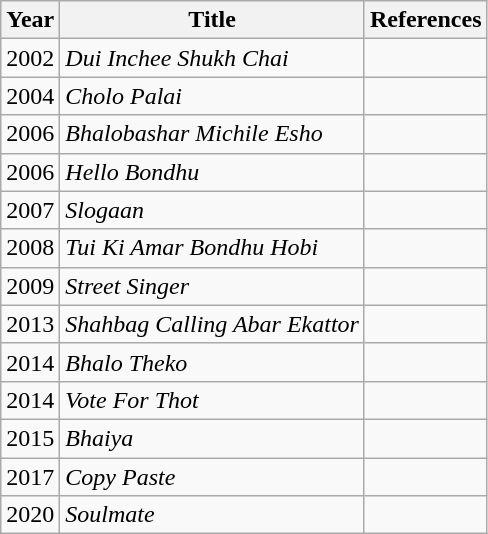<table class="wikitable">
<tr>
<th>Year</th>
<th>Title</th>
<th>References</th>
</tr>
<tr>
<td>2002</td>
<td><em>Dui Inchee Shukh Chai</em></td>
<td></td>
</tr>
<tr>
<td>2004</td>
<td><em>Cholo Palai</em></td>
<td></td>
</tr>
<tr>
<td>2006</td>
<td><em>Bhalobashar Michile Esho</em></td>
<td></td>
</tr>
<tr>
<td>2006</td>
<td><em>Hello Bondhu</em></td>
<td></td>
</tr>
<tr>
<td>2007</td>
<td><em>Slogaan</em></td>
<td></td>
</tr>
<tr>
<td>2008</td>
<td><em>Tui Ki Amar Bondhu Hobi</em></td>
<td></td>
</tr>
<tr>
<td>2009</td>
<td><em>Street Singer</em></td>
<td></td>
</tr>
<tr>
<td>2013</td>
<td><em>Shahbag Calling Abar Ekattor</em></td>
<td></td>
</tr>
<tr>
<td>2014</td>
<td><em>Bhalo Theko</em></td>
<td></td>
</tr>
<tr>
<td>2014</td>
<td><em>Vote For Thot</em></td>
<td></td>
</tr>
<tr>
<td>2015</td>
<td><em>Bhaiya</em></td>
<td></td>
</tr>
<tr>
<td>2017</td>
<td><em>Copy Paste</em></td>
<td></td>
</tr>
<tr>
<td>2020</td>
<td><em>Soulmate</em></td>
<td></td>
</tr>
</table>
